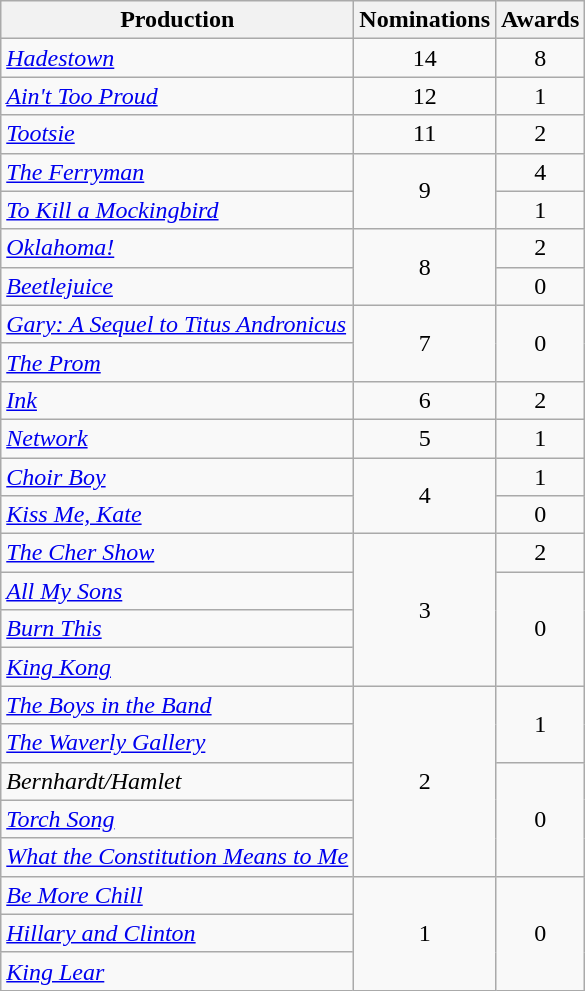<table class="wikitable sortable">
<tr>
<th>Production</th>
<th>Nominations</th>
<th>Awards</th>
</tr>
<tr>
<td><em><a href='#'>Hadestown</a></em></td>
<td align=center>14</td>
<td align=center>8</td>
</tr>
<tr>
<td><a href='#'><em>Ain't Too Proud</em></a></td>
<td align=center>12</td>
<td align=center>1</td>
</tr>
<tr>
<td><a href='#'><em>Tootsie</em></a></td>
<td align=center>11</td>
<td align=center>2</td>
</tr>
<tr>
<td><em><a href='#'>The Ferryman</a></em></td>
<td align=center rowspan=2>9</td>
<td align=center>4</td>
</tr>
<tr>
<td><a href='#'><em>To Kill a Mockingbird</em></a></td>
<td align=center>1</td>
</tr>
<tr>
<td><em><a href='#'>Oklahoma!</a></em></td>
<td align=center rowspan=2>8</td>
<td align=center>2</td>
</tr>
<tr>
<td><a href='#'><em>Beetlejuice</em></a></td>
<td align=center>0</td>
</tr>
<tr>
<td><em><a href='#'>Gary: A Sequel to Titus Andronicus</a></em></td>
<td align=center rowspan=2>7</td>
<td align=center rowspan=2>0</td>
</tr>
<tr>
<td><a href='#'><em>The Prom</em></a></td>
</tr>
<tr>
<td><a href='#'><em>Ink</em></a></td>
<td align=center>6</td>
<td align=center>2</td>
</tr>
<tr>
<td><a href='#'><em>Network</em></a></td>
<td align=center>5</td>
<td align=center>1</td>
</tr>
<tr>
<td><em><a href='#'>Choir Boy</a></em></td>
<td align=center rowspan=2>4</td>
<td align=center>1</td>
</tr>
<tr>
<td><em><a href='#'>Kiss Me, Kate</a></em></td>
<td align=center>0</td>
</tr>
<tr>
<td><a href='#'><em>The Cher Show</em></a></td>
<td align=center rowspan=4>3</td>
<td align=center>2</td>
</tr>
<tr>
<td><em><a href='#'>All My Sons</a></em></td>
<td align=center rowspan=3>0</td>
</tr>
<tr>
<td><em><a href='#'>Burn This</a></em></td>
</tr>
<tr>
<td><a href='#'><em>King Kong</em></a></td>
</tr>
<tr>
<td><em><a href='#'>The Boys in the Band</a></em></td>
<td align=center rowspan=5>2</td>
<td align=center rowspan=2>1</td>
</tr>
<tr>
<td><em><a href='#'>The Waverly Gallery</a></em></td>
</tr>
<tr>
<td><em>Bernhardt/Hamlet</em></td>
<td align=center rowspan=3>0</td>
</tr>
<tr>
<td><em><a href='#'>Torch Song</a></em></td>
</tr>
<tr>
<td><em><a href='#'>What the Constitution Means to Me</a></em></td>
</tr>
<tr>
<td><em><a href='#'>Be More Chill</a></em></td>
<td align=center rowspan=3>1</td>
<td align=center rowspan=3>0</td>
</tr>
<tr>
<td><em><a href='#'>Hillary and Clinton</a></em></td>
</tr>
<tr>
<td><em><a href='#'>King Lear</a></em></td>
</tr>
</table>
